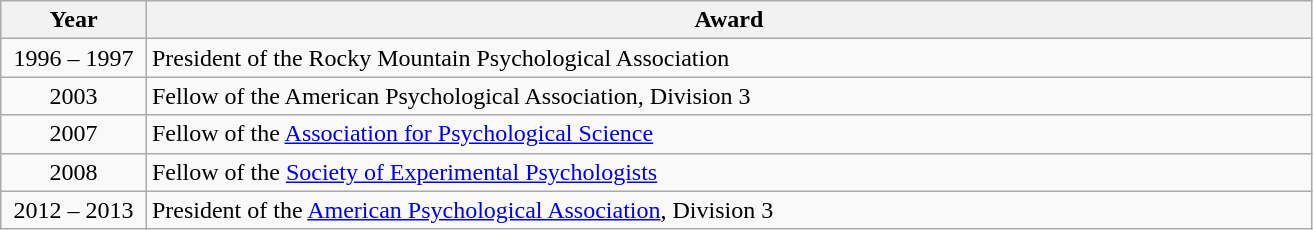<table class = "wikitable">
<tr>
<th style="width:10%;">Year</th>
<th style="width:80%;">Award</th>
</tr>
<tr>
<td style="text-align:center;">1996 – 1997</td>
<td>President of the Rocky Mountain Psychological Association</td>
</tr>
<tr>
<td style="text-align:center;">2003</td>
<td>Fellow of the American Psychological Association, Division 3</td>
</tr>
<tr>
<td style="text-align:center;">2007</td>
<td>Fellow of the <a href='#'>Association for Psychological Science</a></td>
</tr>
<tr>
<td style="text-align:center;">2008</td>
<td>Fellow of the <a href='#'>Society of Experimental Psychologists</a></td>
</tr>
<tr>
<td style="text-align:center;">2012 – 2013</td>
<td>President of the <a href='#'>American Psychological Association</a>, Division 3</td>
</tr>
</table>
